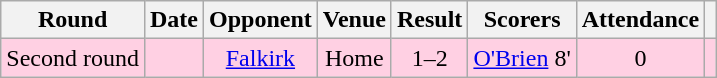<table class="wikitable" style="text-align:center;">
<tr>
<th>Round</th>
<th>Date</th>
<th>Opponent</th>
<th>Venue</th>
<th>Result</th>
<th>Scorers</th>
<th>Attendance</th>
<th></th>
</tr>
<tr style="background-color: #ffd0e3;">
<td>Second round</td>
<td></td>
<td><a href='#'>Falkirk</a></td>
<td>Home</td>
<td>1–2</td>
<td><a href='#'>O'Brien</a> 8'</td>
<td>0</td>
<td></td>
</tr>
</table>
